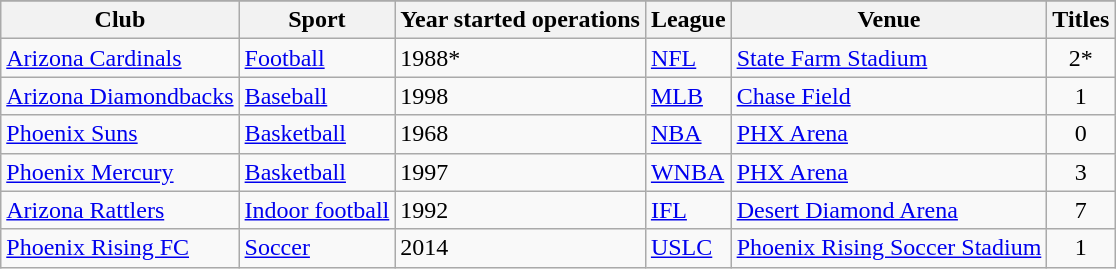<table class="wikitable sortable">
<tr>
</tr>
<tr>
<th>Club</th>
<th>Sport</th>
<th>Year started operations</th>
<th>League</th>
<th>Venue</th>
<th>Titles</th>
</tr>
<tr>
<td><a href='#'>Arizona Cardinals</a></td>
<td><a href='#'>Football</a></td>
<td>1988*</td>
<td><a href='#'>NFL</a></td>
<td><a href='#'>State Farm Stadium</a></td>
<td align=center>2*</td>
</tr>
<tr>
<td><a href='#'>Arizona Diamondbacks</a></td>
<td><a href='#'>Baseball</a></td>
<td>1998</td>
<td><a href='#'>MLB</a></td>
<td><a href='#'>Chase Field</a></td>
<td align=center>1</td>
</tr>
<tr>
<td><a href='#'>Phoenix Suns</a></td>
<td><a href='#'>Basketball</a></td>
<td>1968</td>
<td><a href='#'>NBA</a></td>
<td><a href='#'>PHX Arena</a></td>
<td align=center>0</td>
</tr>
<tr>
<td><a href='#'>Phoenix Mercury</a></td>
<td><a href='#'>Basketball</a></td>
<td>1997</td>
<td><a href='#'>WNBA</a></td>
<td><a href='#'>PHX Arena</a></td>
<td align=center>3</td>
</tr>
<tr>
<td><a href='#'>Arizona Rattlers</a></td>
<td><a href='#'>Indoor football</a></td>
<td>1992</td>
<td><a href='#'>IFL</a></td>
<td><a href='#'>Desert Diamond Arena</a></td>
<td align=center>7</td>
</tr>
<tr>
<td><a href='#'>Phoenix Rising FC</a></td>
<td><a href='#'>Soccer</a></td>
<td>2014</td>
<td><a href='#'>USLC</a></td>
<td><a href='#'>Phoenix Rising Soccer Stadium</a></td>
<td align=center>1</td>
</tr>
</table>
